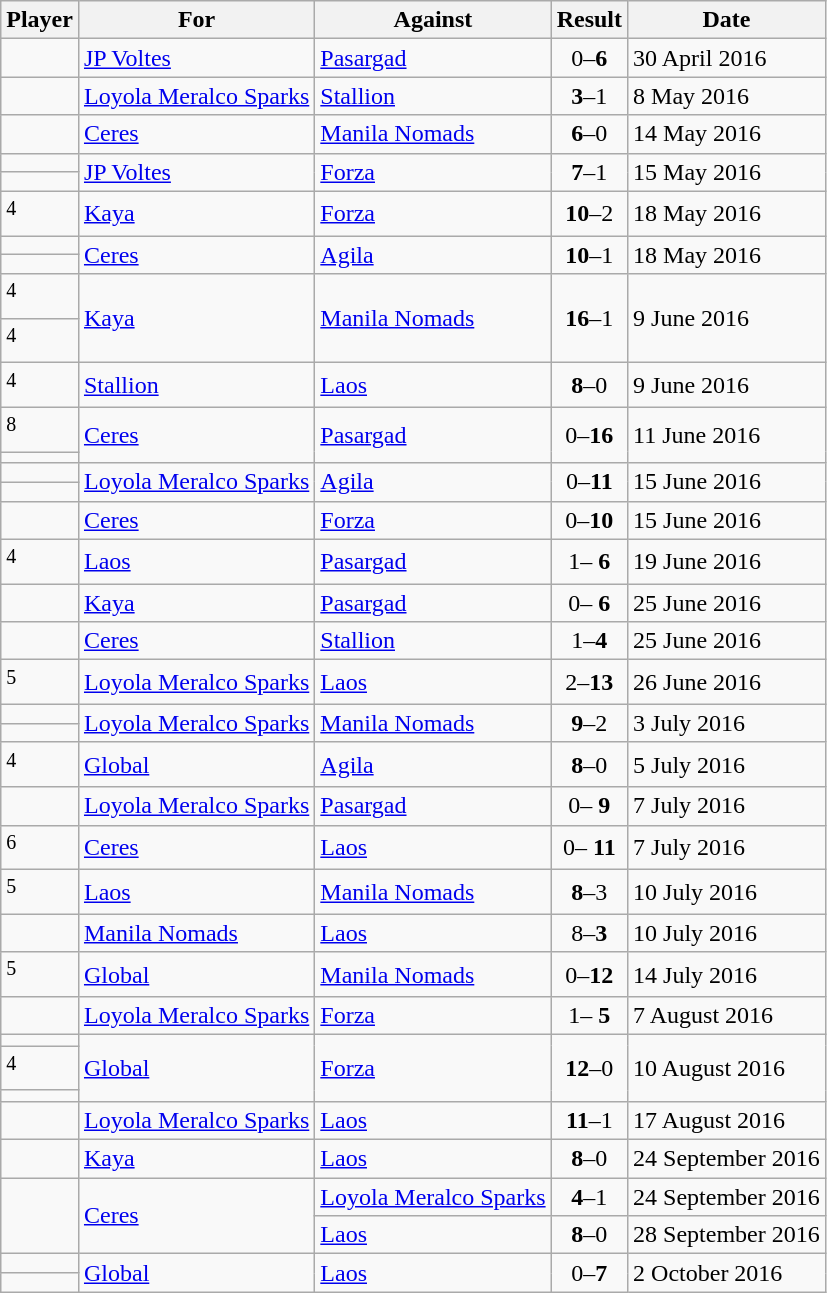<table class="wikitable sortable">
<tr>
<th>Player</th>
<th>For</th>
<th>Against</th>
<th>Result</th>
<th>Date</th>
</tr>
<tr>
<td> </td>
<td><a href='#'>JP Voltes</a></td>
<td><a href='#'>Pasargad</a></td>
<td style="text-align:center">0–<strong>6</strong></td>
<td>30 April 2016</td>
</tr>
<tr>
<td> </td>
<td><a href='#'>Loyola Meralco Sparks</a></td>
<td><a href='#'>Stallion</a></td>
<td style="text-align:center"><strong>3</strong>–1</td>
<td>8 May 2016</td>
</tr>
<tr>
<td> </td>
<td><a href='#'>Ceres</a></td>
<td><a href='#'>Manila Nomads</a></td>
<td style="text-align:center"><strong>6</strong>–0</td>
<td>14 May 2016</td>
</tr>
<tr>
<td> </td>
<td rowspan=2><a href='#'>JP Voltes</a></td>
<td rowspan=2><a href='#'>Forza</a></td>
<td style="text-align:center" rowspan=2><strong>7</strong>–1</td>
<td rowspan=2>15 May 2016</td>
</tr>
<tr>
<td> </td>
</tr>
<tr>
<td> <sup>4</sup></td>
<td><a href='#'>Kaya</a></td>
<td><a href='#'>Forza</a></td>
<td style="text-align:center"><strong>10</strong>–2</td>
<td>18 May 2016</td>
</tr>
<tr>
<td> </td>
<td rowspan=2><a href='#'>Ceres</a></td>
<td rowspan=2><a href='#'>Agila</a></td>
<td style="text-align:center" rowspan=2><strong>10</strong>–1</td>
<td rowspan=2>18 May 2016</td>
</tr>
<tr>
<td> </td>
</tr>
<tr>
<td> <sup>4</sup></td>
<td rowspan=2><a href='#'>Kaya</a></td>
<td rowspan=2><a href='#'>Manila Nomads</a></td>
<td style="text-align:center" rowspan=2><strong>16</strong>–1</td>
<td rowspan=2>9 June 2016</td>
</tr>
<tr>
<td> <sup>4</sup></td>
</tr>
<tr>
<td> <sup>4</sup></td>
<td><a href='#'>Stallion</a></td>
<td><a href='#'>Laos</a></td>
<td style="text-align:center"><strong>8</strong>–0</td>
<td>9 June 2016</td>
</tr>
<tr>
<td> <sup>8</sup></td>
<td rowspan=2><a href='#'>Ceres</a></td>
<td rowspan=2><a href='#'>Pasargad</a></td>
<td style="text-align:center" rowspan=2>0–<strong>16</strong></td>
<td rowspan=2>11 June 2016</td>
</tr>
<tr>
<td> </td>
</tr>
<tr>
<td> </td>
<td rowspan=2><a href='#'>Loyola Meralco Sparks</a></td>
<td rowspan=2><a href='#'>Agila</a></td>
<td style="text-align:center" rowspan=2>0–<strong>11</strong></td>
<td rowspan=2>15 June 2016</td>
</tr>
<tr>
<td> </td>
</tr>
<tr>
<td> </td>
<td><a href='#'>Ceres</a></td>
<td><a href='#'>Forza</a></td>
<td style="text-align:center">0–<strong>10</strong></td>
<td>15 June 2016</td>
</tr>
<tr>
<td> <sup>4</sup></td>
<td><a href='#'>Laos</a></td>
<td><a href='#'>Pasargad</a></td>
<td style="text-align:center">1– <strong>6</strong></td>
<td>19 June 2016</td>
</tr>
<tr>
<td> </td>
<td><a href='#'>Kaya</a></td>
<td><a href='#'>Pasargad</a></td>
<td style="text-align:center">0– <strong>6</strong></td>
<td>25 June 2016</td>
</tr>
<tr>
<td> </td>
<td><a href='#'>Ceres</a></td>
<td><a href='#'>Stallion</a></td>
<td style="text-align:center">1–<strong>4</strong></td>
<td>25 June 2016</td>
</tr>
<tr>
<td> <sup>5</sup></td>
<td><a href='#'>Loyola Meralco Sparks</a></td>
<td><a href='#'>Laos</a></td>
<td style="text-align:center">2–<strong>13</strong></td>
<td>26 June 2016</td>
</tr>
<tr>
<td> </td>
<td rowspan=2><a href='#'>Loyola Meralco Sparks</a></td>
<td rowspan=2><a href='#'>Manila Nomads</a></td>
<td rowspan=2 style="text-align:center"><strong>9</strong>–2</td>
<td rowspan=2>3 July 2016</td>
</tr>
<tr>
<td> </td>
</tr>
<tr>
<td> <sup>4</sup></td>
<td><a href='#'>Global</a></td>
<td><a href='#'>Agila</a></td>
<td style="text-align:center"><strong>8</strong>–0</td>
<td>5 July 2016</td>
</tr>
<tr>
<td> </td>
<td><a href='#'>Loyola Meralco Sparks</a></td>
<td><a href='#'>Pasargad</a></td>
<td style="text-align:center">0– <strong>9</strong></td>
<td>7 July 2016</td>
</tr>
<tr>
<td> <sup>6</sup></td>
<td><a href='#'>Ceres</a></td>
<td><a href='#'>Laos</a></td>
<td style="text-align:center">0– <strong>11</strong></td>
<td>7 July 2016</td>
</tr>
<tr>
<td> <sup>5</sup></td>
<td><a href='#'>Laos</a></td>
<td><a href='#'>Manila Nomads</a></td>
<td style="text-align:center"><strong>8</strong>–3</td>
<td>10 July 2016</td>
</tr>
<tr>
<td> </td>
<td><a href='#'>Manila Nomads</a></td>
<td><a href='#'>Laos</a></td>
<td style="text-align:center">8–<strong>3</strong></td>
<td>10 July 2016</td>
</tr>
<tr>
<td> <sup>5</sup></td>
<td><a href='#'>Global</a></td>
<td><a href='#'>Manila Nomads</a></td>
<td style="text-align:center">0–<strong>12</strong></td>
<td>14 July 2016</td>
</tr>
<tr>
<td> </td>
<td><a href='#'>Loyola Meralco Sparks</a></td>
<td><a href='#'>Forza</a></td>
<td style="text-align:center">1– <strong>5</strong></td>
<td>7 August 2016</td>
</tr>
<tr>
<td> </td>
<td rowspan=3><a href='#'>Global</a></td>
<td rowspan=3><a href='#'>Forza</a></td>
<td style="text-align:center" rowspan=3><strong>12</strong>–0</td>
<td rowspan=3>10 August 2016</td>
</tr>
<tr>
<td> <sup>4</sup></td>
</tr>
<tr>
<td> </td>
</tr>
<tr>
<td> </td>
<td><a href='#'>Loyola Meralco Sparks</a></td>
<td><a href='#'>Laos</a></td>
<td style="text-align:center"><strong>11</strong>–1</td>
<td>17 August 2016</td>
</tr>
<tr>
<td> </td>
<td><a href='#'>Kaya</a></td>
<td><a href='#'>Laos</a></td>
<td style="text-align:center"><strong>8</strong>–0</td>
<td>24 September 2016</td>
</tr>
<tr>
<td rowspan="2"> </td>
<td rowspan="2"><a href='#'>Ceres</a></td>
<td><a href='#'>Loyola Meralco Sparks</a></td>
<td style="text-align:center"><strong>4</strong>–1</td>
<td>24 September 2016</td>
</tr>
<tr>
<td><a href='#'>Laos</a></td>
<td style="text-align:center"><strong>8</strong>–0</td>
<td>28 September 2016</td>
</tr>
<tr>
<td> </td>
<td rowspan=2><a href='#'>Global</a></td>
<td rowspan=2><a href='#'>Laos</a></td>
<td style="text-align:center" rowspan=2>0–<strong>7</strong></td>
<td rowspan=2>2 October 2016</td>
</tr>
<tr>
<td> </td>
</tr>
</table>
